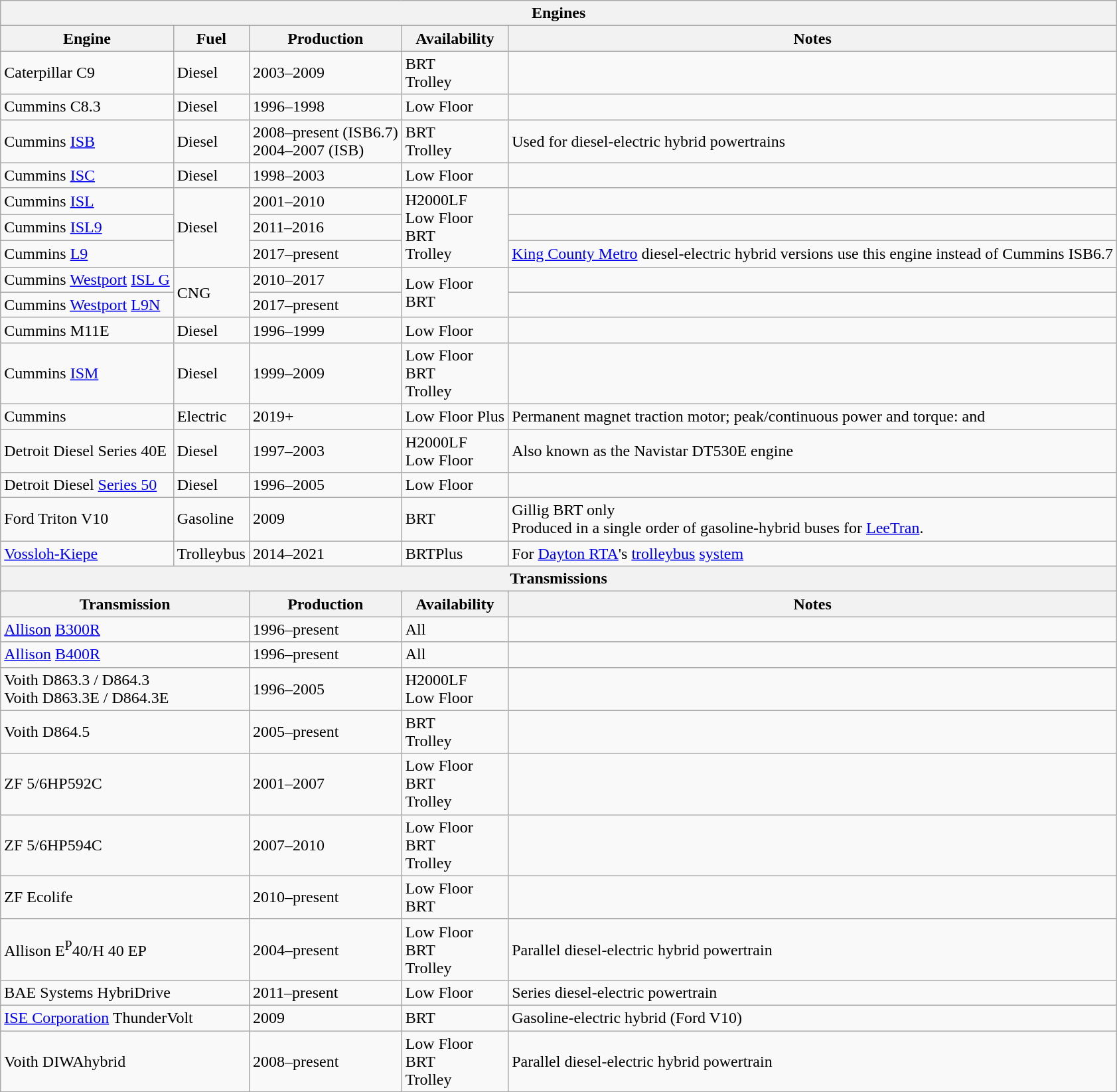<table class="wikitable mw-collapsible mw-collapsed">
<tr>
<th colspan="5">Engines</th>
</tr>
<tr>
<th>Engine</th>
<th>Fuel</th>
<th>Production</th>
<th>Availability</th>
<th>Notes</th>
</tr>
<tr>
<td>Caterpillar C9</td>
<td>Diesel</td>
<td>2003–2009</td>
<td>BRT<br>Trolley</td>
<td></td>
</tr>
<tr>
<td>Cummins C8.3</td>
<td>Diesel</td>
<td>1996–1998</td>
<td>Low Floor</td>
<td></td>
</tr>
<tr>
<td>Cummins <a href='#'>ISB</a></td>
<td>Diesel</td>
<td>2008–present (ISB6.7)<br>2004–2007 (ISB)</td>
<td>BRT<br>Trolley</td>
<td>Used for diesel-electric hybrid powertrains</td>
</tr>
<tr>
<td>Cummins <a href='#'>ISC</a></td>
<td>Diesel</td>
<td>1998–2003</td>
<td>Low Floor</td>
<td></td>
</tr>
<tr>
<td>Cummins <a href='#'>ISL</a></td>
<td rowspan="3">Diesel</td>
<td>2001–2010</td>
<td rowspan="3">H2000LF<br>Low Floor<br>BRT<br>Trolley</td>
<td></td>
</tr>
<tr>
<td>Cummins <a href='#'>ISL9</a></td>
<td>2011–2016</td>
<td></td>
</tr>
<tr>
<td>Cummins <a href='#'>L9</a></td>
<td>2017–present</td>
<td><a href='#'>King County Metro</a> diesel-electric hybrid versions use this engine instead of Cummins ISB6.7</td>
</tr>
<tr>
<td>Cummins <a href='#'>Westport</a> <a href='#'>ISL G</a></td>
<td rowspan="2">CNG</td>
<td>2010–2017</td>
<td rowspan="2">Low Floor<br>BRT</td>
<td></td>
</tr>
<tr>
<td>Cummins <a href='#'>Westport</a> <a href='#'>L9N</a></td>
<td>2017–present</td>
<td></td>
</tr>
<tr>
<td>Cummins M11E</td>
<td>Diesel</td>
<td>1996–1999</td>
<td>Low Floor</td>
<td></td>
</tr>
<tr>
<td>Cummins <a href='#'>ISM</a></td>
<td>Diesel</td>
<td>1999–2009</td>
<td>Low Floor<br>BRT<br>Trolley</td>
<td></td>
</tr>
<tr>
<td>Cummins</td>
<td>Electric</td>
<td>2019+</td>
<td>Low Floor Plus</td>
<td>Permanent magnet traction motor; peak/continuous power and torque:  and </td>
</tr>
<tr>
<td>Detroit Diesel Series 40E</td>
<td>Diesel</td>
<td>1997–2003</td>
<td>H2000LF<br>Low Floor</td>
<td>Also known as the Navistar DT530E engine</td>
</tr>
<tr>
<td>Detroit Diesel <a href='#'>Series 50</a></td>
<td>Diesel</td>
<td>1996–2005</td>
<td>Low Floor</td>
<td></td>
</tr>
<tr>
<td>Ford Triton V10</td>
<td>Gasoline</td>
<td>2009</td>
<td>BRT</td>
<td>Gillig BRT only<br>Produced in a single order of gasoline-hybrid buses for <a href='#'>LeeTran</a>.</td>
</tr>
<tr>
<td><a href='#'>Vossloh-Kiepe</a></td>
<td>Trolleybus</td>
<td>2014–2021</td>
<td>BRTPlus</td>
<td>For <a href='#'>Dayton RTA</a>'s <a href='#'>trolleybus</a> <a href='#'>system</a></td>
</tr>
<tr>
<th colspan="5">Transmissions</th>
</tr>
<tr>
<th colspan="2">Transmission</th>
<th>Production</th>
<th>Availability</th>
<th>Notes</th>
</tr>
<tr>
<td colspan="2"><a href='#'>Allison</a> <a href='#'>B300R</a></td>
<td>1996–present</td>
<td>All</td>
<td></td>
</tr>
<tr>
<td colspan="2"><a href='#'>Allison</a> <a href='#'>B400R</a></td>
<td>1996–present</td>
<td>All</td>
<td></td>
</tr>
<tr>
<td colspan="2">Voith D863.3 / D864.3<br>Voith D863.3E / D864.3E</td>
<td>1996–2005</td>
<td>H2000LF<br>Low Floor</td>
<td></td>
</tr>
<tr>
<td colspan="2">Voith D864.5</td>
<td>2005–present</td>
<td>BRT<br>Trolley</td>
<td></td>
</tr>
<tr>
<td colspan="2">ZF 5/6HP592C</td>
<td>2001–2007</td>
<td>Low Floor<br>BRT<br>Trolley</td>
<td></td>
</tr>
<tr>
<td colspan="2">ZF 5/6HP594C</td>
<td>2007–2010</td>
<td>Low Floor<br>BRT<br>Trolley</td>
<td></td>
</tr>
<tr>
<td colspan="2">ZF Ecolife</td>
<td>2010–present</td>
<td>Low Floor<br>BRT</td>
<td></td>
</tr>
<tr>
<td colspan="2">Allison E<sup>P</sup>40/H 40 EP</td>
<td>2004–present</td>
<td>Low Floor<br>BRT<br>Trolley</td>
<td>Parallel diesel-electric hybrid powertrain</td>
</tr>
<tr>
<td colspan="2">BAE Systems HybriDrive</td>
<td>2011–present</td>
<td>Low Floor</td>
<td>Series diesel-electric powertrain</td>
</tr>
<tr>
<td colspan="2"><a href='#'>ISE Corporation</a> ThunderVolt</td>
<td>2009</td>
<td>BRT</td>
<td>Gasoline-electric hybrid (Ford V10)</td>
</tr>
<tr>
<td colspan="2">Voith DIWAhybrid</td>
<td>2008–present</td>
<td>Low Floor<br>BRT<br>Trolley</td>
<td>Parallel diesel-electric hybrid powertrain</td>
</tr>
</table>
